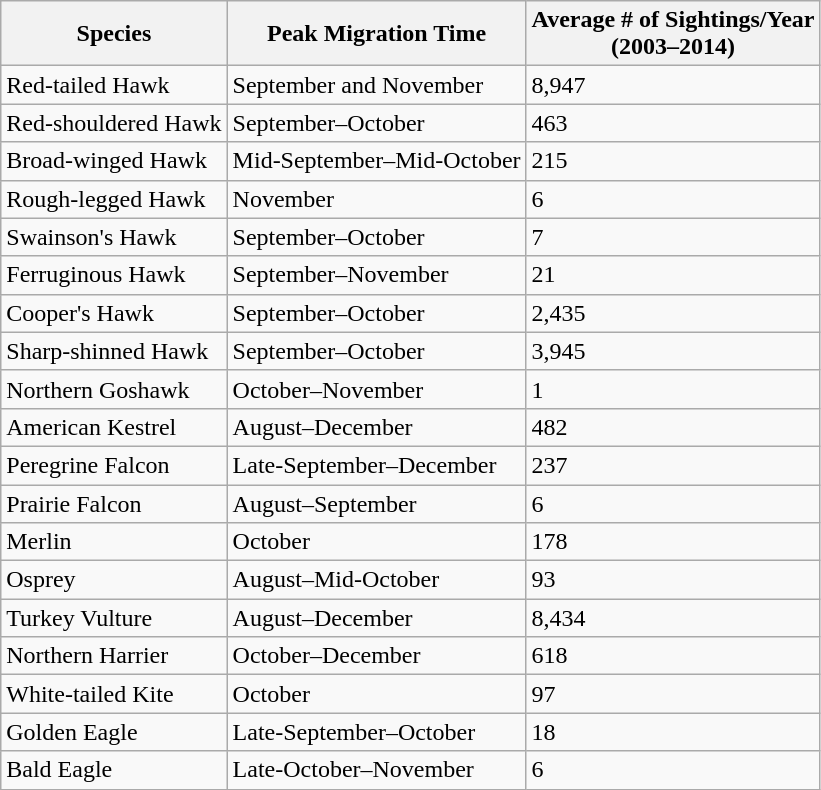<table class="wikitable">
<tr>
<th>Species</th>
<th>Peak Migration Time</th>
<th>Average # of Sightings/Year<br>(2003–2014)</th>
</tr>
<tr>
<td>Red-tailed Hawk</td>
<td>September and November</td>
<td>8,947</td>
</tr>
<tr>
<td>Red-shouldered Hawk</td>
<td>September–October</td>
<td>463</td>
</tr>
<tr>
<td>Broad-winged Hawk</td>
<td>Mid-September–Mid-October</td>
<td>215</td>
</tr>
<tr>
<td>Rough-legged Hawk</td>
<td>November</td>
<td>6</td>
</tr>
<tr>
<td>Swainson's Hawk</td>
<td>September–October</td>
<td>7</td>
</tr>
<tr>
<td>Ferruginous Hawk</td>
<td>September–November</td>
<td>21</td>
</tr>
<tr>
<td>Cooper's Hawk</td>
<td>September–October</td>
<td>2,435</td>
</tr>
<tr>
<td>Sharp-shinned Hawk</td>
<td>September–October</td>
<td>3,945</td>
</tr>
<tr>
<td>Northern Goshawk</td>
<td>October–November</td>
<td>1</td>
</tr>
<tr>
<td>American Kestrel</td>
<td>August–December</td>
<td>482</td>
</tr>
<tr>
<td>Peregrine Falcon</td>
<td>Late-September–December</td>
<td>237</td>
</tr>
<tr>
<td>Prairie Falcon</td>
<td>August–September</td>
<td>6</td>
</tr>
<tr>
<td>Merlin</td>
<td>October</td>
<td>178</td>
</tr>
<tr>
<td>Osprey</td>
<td>August–Mid-October</td>
<td>93</td>
</tr>
<tr>
<td>Turkey Vulture</td>
<td>August–December</td>
<td>8,434</td>
</tr>
<tr>
<td>Northern Harrier</td>
<td>October–December</td>
<td>618</td>
</tr>
<tr>
<td>White-tailed Kite</td>
<td>October</td>
<td>97</td>
</tr>
<tr>
<td>Golden Eagle</td>
<td>Late-September–October</td>
<td>18</td>
</tr>
<tr>
<td>Bald Eagle</td>
<td>Late-October–November</td>
<td>6</td>
</tr>
</table>
